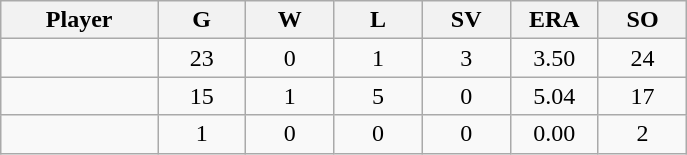<table class="wikitable sortable">
<tr>
<th bgcolor="#DDDDFF" width="16%">Player</th>
<th bgcolor="#DDDDFF" width="9%">G</th>
<th bgcolor="#DDDDFF" width="9%">W</th>
<th bgcolor="#DDDDFF" width="9%">L</th>
<th bgcolor="#DDDDFF" width="9%">SV</th>
<th bgcolor="#DDDDFF" width="9%">ERA</th>
<th bgcolor="#DDDDFF" width="9%">SO</th>
</tr>
<tr align="center">
<td></td>
<td>23</td>
<td>0</td>
<td>1</td>
<td>3</td>
<td>3.50</td>
<td>24</td>
</tr>
<tr align="center">
<td></td>
<td>15</td>
<td>1</td>
<td>5</td>
<td>0</td>
<td>5.04</td>
<td>17</td>
</tr>
<tr align="center">
<td></td>
<td>1</td>
<td>0</td>
<td>0</td>
<td>0</td>
<td>0.00</td>
<td>2</td>
</tr>
</table>
